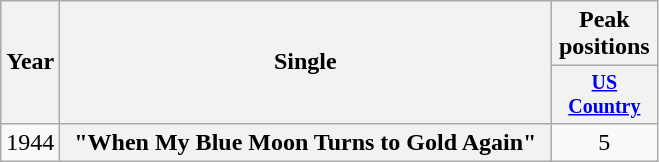<table class="wikitable plainrowheaders" style="text-align:center;">
<tr>
<th rowspan="2">Year</th>
<th rowspan="2" style="width:20em;">Single</th>
<th>Peak positions</th>
</tr>
<tr style="font-size:smaller;">
<th width="65"><a href='#'>US Country</a><br></th>
</tr>
<tr>
<td>1944</td>
<th scope="row">"When My Blue Moon Turns to Gold Again"</th>
<td>5</td>
</tr>
</table>
